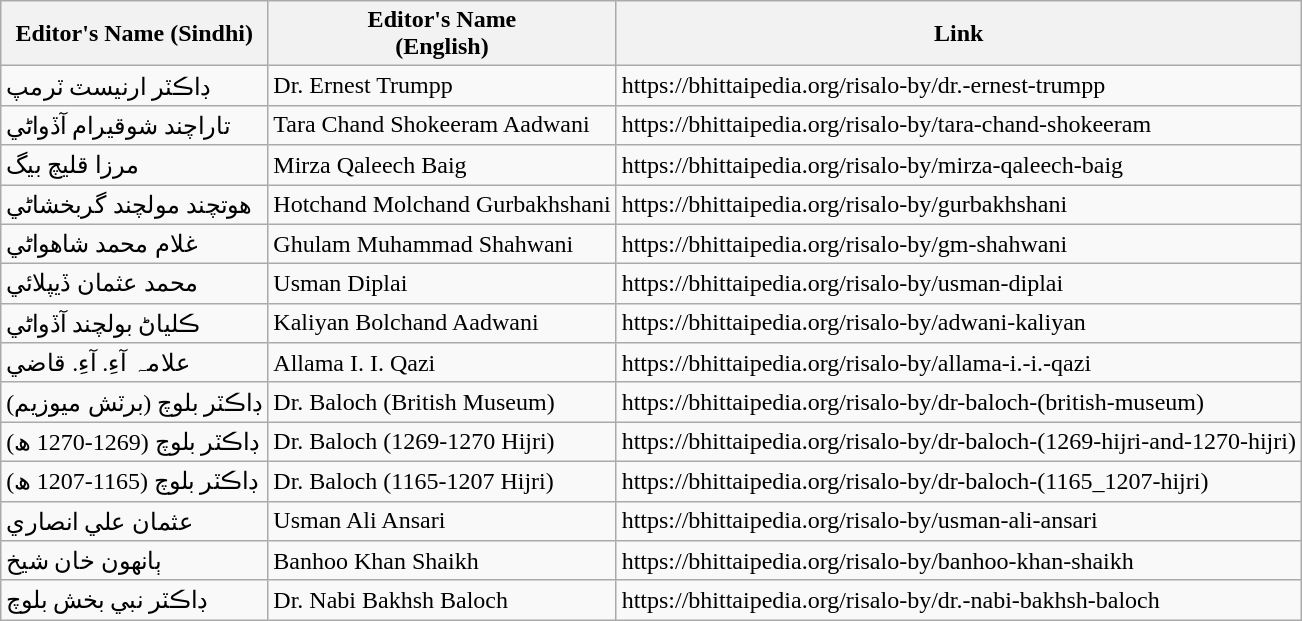<table class="wikitable">
<tr>
<th>Editor's Name (Sindhi)</th>
<th>Editor's Name<br>(English)</th>
<th>Link</th>
</tr>
<tr>
<td>ڊاڪٽر ارنيسٽ ٽرمپ</td>
<td>Dr. Ernest Trumpp</td>
<td>https://bhittaipedia.org/risalo-by/dr.-ernest-trumpp</td>
</tr>
<tr>
<td>تاراچند شوقيرام آڏواڻي</td>
<td>Tara Chand Shokeeram Aadwani</td>
<td>https://bhittaipedia.org/risalo-by/tara-chand-shokeeram</td>
</tr>
<tr>
<td>مرزا قليچ بيگ</td>
<td>Mirza Qaleech Baig</td>
<td>https://bhittaipedia.org/risalo-by/mirza-qaleech-baig</td>
</tr>
<tr>
<td>ھوتچند مولچند گربخشاڻي</td>
<td>Hotchand Molchand Gurbakhshani</td>
<td>https://bhittaipedia.org/risalo-by/gurbakhshani</td>
</tr>
<tr>
<td>غلام محمد شاھواڻي</td>
<td>Ghulam Muhammad Shahwani</td>
<td>https://bhittaipedia.org/risalo-by/gm-shahwani</td>
</tr>
<tr>
<td>محمد عثمان ڏيپلائي</td>
<td>Usman Diplai</td>
<td>https://bhittaipedia.org/risalo-by/usman-diplai</td>
</tr>
<tr>
<td>ڪلياڻ بولچند آڏواڻي</td>
<td>Kaliyan Bolchand Aadwani</td>
<td>https://bhittaipedia.org/risalo-by/adwani-kaliyan</td>
</tr>
<tr>
<td>علامہ آءِ. آءِ. قاضي</td>
<td>Allama I. I. Qazi</td>
<td>https://bhittaipedia.org/risalo-by/allama-i.-i.-qazi</td>
</tr>
<tr>
<td>ڊاڪٽر بلوچ (برٽش ميوزيم)</td>
<td>Dr. Baloch (British Museum)</td>
<td>https://bhittaipedia.org/risalo-by/dr-baloch-(british-museum)</td>
</tr>
<tr>
<td>ڊاڪٽر بلوچ (1269-1270 ھ)</td>
<td>Dr. Baloch (1269-1270 Hijri)</td>
<td>https://bhittaipedia.org/risalo-by/dr-baloch-(1269-hijri-and-1270-hijri)</td>
</tr>
<tr>
<td>ڊاڪٽر بلوچ (1165-1207 ھ)</td>
<td>Dr. Baloch (1165-1207 Hijri)</td>
<td>https://bhittaipedia.org/risalo-by/dr-baloch-(1165_1207-hijri)</td>
</tr>
<tr>
<td>عثمان علي انصاري</td>
<td>Usman Ali Ansari</td>
<td>https://bhittaipedia.org/risalo-by/usman-ali-ansari</td>
</tr>
<tr>
<td>ٻانهون خان شيخ</td>
<td>Banhoo Khan Shaikh</td>
<td>https://bhittaipedia.org/risalo-by/banhoo-khan-shaikh</td>
</tr>
<tr>
<td>ڊاڪٽر نبي بخش بلوچ</td>
<td>Dr. Nabi Bakhsh Baloch</td>
<td>https://bhittaipedia.org/risalo-by/dr.-nabi-bakhsh-baloch</td>
</tr>
</table>
